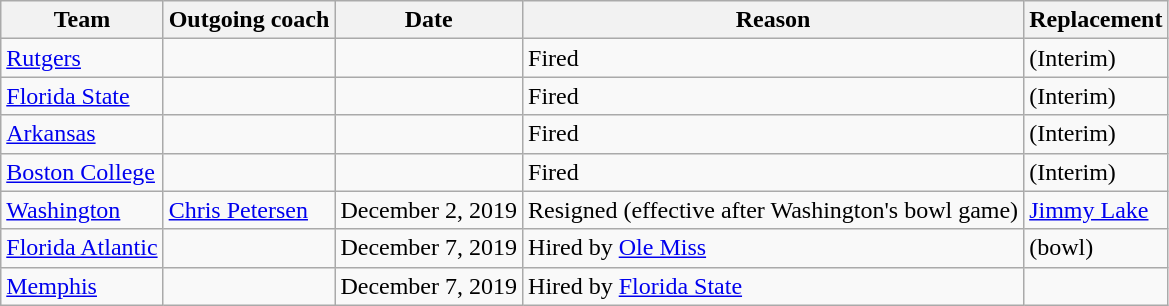<table class="wikitable sortable">
<tr>
<th>Team</th>
<th>Outgoing coach</th>
<th>Date</th>
<th>Reason</th>
<th>Replacement</th>
</tr>
<tr>
<td><a href='#'>Rutgers</a></td>
<td></td>
<td></td>
<td>Fired</td>
<td> (Interim)</td>
</tr>
<tr>
<td><a href='#'>Florida State</a></td>
<td></td>
<td></td>
<td>Fired</td>
<td> (Interim)</td>
</tr>
<tr>
<td><a href='#'>Arkansas</a></td>
<td></td>
<td></td>
<td>Fired</td>
<td> (Interim)</td>
</tr>
<tr>
<td><a href='#'>Boston College</a></td>
<td></td>
<td></td>
<td>Fired</td>
<td> (Interim)</td>
</tr>
<tr>
<td><a href='#'>Washington</a></td>
<td><a href='#'>Chris Petersen</a></td>
<td>December 2, 2019</td>
<td>Resigned (effective after Washington's bowl game)</td>
<td><a href='#'>Jimmy Lake</a></td>
</tr>
<tr>
<td><a href='#'>Florida Atlantic</a></td>
<td></td>
<td>December 7, 2019</td>
<td>Hired by <a href='#'>Ole Miss</a></td>
<td> (bowl)</td>
</tr>
<tr>
<td><a href='#'>Memphis</a></td>
<td></td>
<td>December 7, 2019</td>
<td>Hired by <a href='#'>Florida State</a></td>
<td></td>
</tr>
</table>
